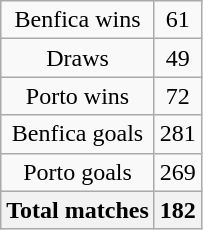<table class="wikitable" style="text-align:center">
<tr>
<td>Benfica wins</td>
<td>61</td>
</tr>
<tr>
<td>Draws</td>
<td>49</td>
</tr>
<tr>
<td>Porto wins</td>
<td>72</td>
</tr>
<tr>
<td>Benfica goals</td>
<td>281</td>
</tr>
<tr>
<td>Porto goals</td>
<td>269</td>
</tr>
<tr>
<th><strong>Total matches</strong></th>
<th><strong>182</strong></th>
</tr>
</table>
